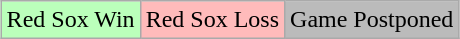<table class="wikitable" style="margin:1em auto;">
<tr>
<td style="background:#bfb;">Red Sox Win</td>
<td style="background:#fbb;">Red Sox Loss</td>
<td style="background:#bbb;">Game Postponed<br></td>
</tr>
</table>
